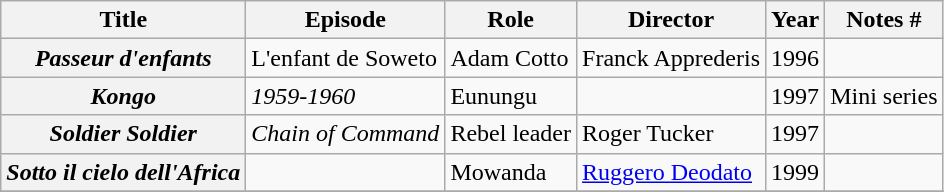<table class="wikitable plainrowheaders sortable">
<tr>
<th scope="col">Title</th>
<th scope="col">Episode</th>
<th scope="col">Role</th>
<th scope="col">Director</th>
<th scope="col">Year</th>
<th scope="col" class="unsortable">Notes #</th>
</tr>
<tr>
<th scope="row"><em>Passeur d'enfants</em></th>
<td>L'enfant de Soweto</td>
<td>Adam Cotto</td>
<td>Franck Apprederis</td>
<td>1996</td>
<td></td>
</tr>
<tr>
<th scope="row"><em>Kongo</em></th>
<td><em>1959-1960</em></td>
<td>Eunungu</td>
<td></td>
<td>1997</td>
<td>Mini series</td>
</tr>
<tr>
<th scope="row"><em>Soldier Soldier</em></th>
<td><em>Chain of Command</em></td>
<td>Rebel leader</td>
<td>Roger Tucker</td>
<td>1997</td>
<td></td>
</tr>
<tr>
<th scope="row"><em>Sotto il cielo dell'Africa</em></th>
<td></td>
<td>Mowanda</td>
<td><a href='#'>Ruggero Deodato</a></td>
<td>1999</td>
<td></td>
</tr>
<tr>
</tr>
</table>
